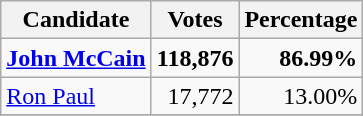<table class="wikitable" style="text-align:right;">
<tr>
<th>Candidate</th>
<th>Votes</th>
<th>Percentage</th>
</tr>
<tr>
<td style="text-align:left;"><strong><a href='#'>John McCain</a></strong></td>
<td><strong>118,876</strong></td>
<td><strong>86.99%</strong></td>
</tr>
<tr>
<td style="text-align:left;"><a href='#'>Ron Paul</a></td>
<td>17,772</td>
<td>13.00%</td>
</tr>
<tr>
</tr>
</table>
